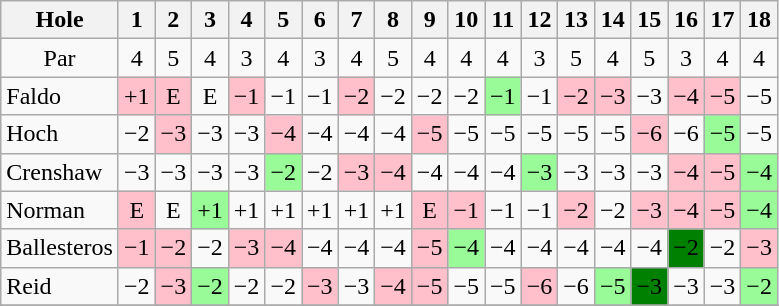<table class="wikitable" style="text-align:center">
<tr>
<th>Hole</th>
<th> 1 </th>
<th> 2 </th>
<th> 3 </th>
<th> 4 </th>
<th> 5 </th>
<th> 6 </th>
<th> 7 </th>
<th> 8 </th>
<th> 9 </th>
<th>10</th>
<th>11</th>
<th>12</th>
<th>13</th>
<th>14</th>
<th>15</th>
<th>16</th>
<th>17</th>
<th>18</th>
</tr>
<tr>
<td>Par</td>
<td>4</td>
<td>5</td>
<td>4</td>
<td>3</td>
<td>4</td>
<td>3</td>
<td>4</td>
<td>5</td>
<td>4</td>
<td>4</td>
<td>4</td>
<td>3</td>
<td>5</td>
<td>4</td>
<td>5</td>
<td>3</td>
<td>4</td>
<td>4</td>
</tr>
<tr>
<td align=left> Faldo</td>
<td style="background: Pink;">+1</td>
<td style="background: Pink;">E</td>
<td>E</td>
<td style="background: Pink;">−1</td>
<td>−1</td>
<td>−1</td>
<td style="background: Pink;">−2</td>
<td>−2</td>
<td>−2</td>
<td>−2</td>
<td style="background: PaleGreen;">−1</td>
<td>−1</td>
<td style="background: Pink;">−2</td>
<td style="background: Pink;">−3</td>
<td>−3</td>
<td style="background: Pink;">−4</td>
<td style="background: Pink;">−5</td>
<td>−5</td>
</tr>
<tr>
<td align=left> Hoch</td>
<td>−2</td>
<td style="background: Pink;">−3</td>
<td>−3</td>
<td>−3</td>
<td style="background: Pink;">−4</td>
<td>−4</td>
<td>−4</td>
<td>−4</td>
<td style="background: Pink;">−5</td>
<td>−5</td>
<td>−5</td>
<td>−5</td>
<td>−5</td>
<td>−5</td>
<td style="background: Pink;">−6</td>
<td>−6</td>
<td style="background: PaleGreen;">−5</td>
<td>−5</td>
</tr>
<tr>
<td align=left> Crenshaw</td>
<td>−3</td>
<td>−3</td>
<td>−3</td>
<td>−3</td>
<td style="background: PaleGreen;">−2</td>
<td>−2</td>
<td style="background: Pink;">−3</td>
<td style="background: Pink;">−4</td>
<td>−4</td>
<td>−4</td>
<td>−4</td>
<td style="background: PaleGreen;">−3</td>
<td>−3</td>
<td>−3</td>
<td>−3</td>
<td style="background: Pink;">−4</td>
<td style="background: Pink;">−5</td>
<td style="background: PaleGreen;">−4</td>
</tr>
<tr>
<td align=left> Norman</td>
<td style="background: Pink;">E</td>
<td>E</td>
<td style="background: PaleGreen;">+1</td>
<td>+1</td>
<td>+1</td>
<td>+1</td>
<td>+1</td>
<td>+1</td>
<td style="background: Pink;">E</td>
<td style="background: Pink;">−1</td>
<td>−1</td>
<td>−1</td>
<td style="background: Pink;">−2</td>
<td>−2</td>
<td style="background: Pink;">−3</td>
<td style="background: Pink;">−4</td>
<td style="background: Pink;">−5</td>
<td style="background: PaleGreen;">−4</td>
</tr>
<tr>
<td align=left> Ballesteros</td>
<td style="background: Pink;">−1</td>
<td style="background: Pink;">−2</td>
<td>−2</td>
<td style="background: Pink;">−3</td>
<td style="background: Pink;">−4</td>
<td>−4</td>
<td>−4</td>
<td>−4</td>
<td style="background: Pink;">−5</td>
<td style="background: PaleGreen;">−4</td>
<td>−4</td>
<td>−4</td>
<td>−4</td>
<td>−4</td>
<td>−4</td>
<td style="background: Green;">−2</td>
<td>−2</td>
<td style="background: Pink;">−3</td>
</tr>
<tr>
<td align=left> Reid</td>
<td>−2</td>
<td style="background: Pink;">−3</td>
<td style="background: PaleGreen;">−2</td>
<td>−2</td>
<td>−2</td>
<td style="background: Pink;">−3</td>
<td>−3</td>
<td style="background: Pink;">−4</td>
<td style="background: Pink;">−5</td>
<td>−5</td>
<td>−5</td>
<td style="background: Pink;">−6</td>
<td>−6</td>
<td style="background: PaleGreen;">−5</td>
<td style="background: Green;">−3</td>
<td>−3</td>
<td>−3</td>
<td style="background: PaleGreen;">−2</td>
</tr>
<tr>
</tr>
</table>
